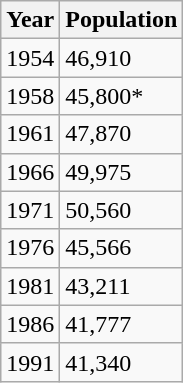<table class="wikitable">
<tr>
<th>Year</th>
<th>Population</th>
</tr>
<tr>
<td>1954</td>
<td>46,910</td>
</tr>
<tr>
<td>1958</td>
<td>45,800*</td>
</tr>
<tr>
<td>1961</td>
<td>47,870</td>
</tr>
<tr>
<td>1966</td>
<td>49,975</td>
</tr>
<tr>
<td>1971</td>
<td>50,560</td>
</tr>
<tr>
<td>1976</td>
<td>45,566</td>
</tr>
<tr>
<td>1981</td>
<td>43,211</td>
</tr>
<tr>
<td>1986</td>
<td>41,777</td>
</tr>
<tr>
<td>1991</td>
<td>41,340</td>
</tr>
</table>
